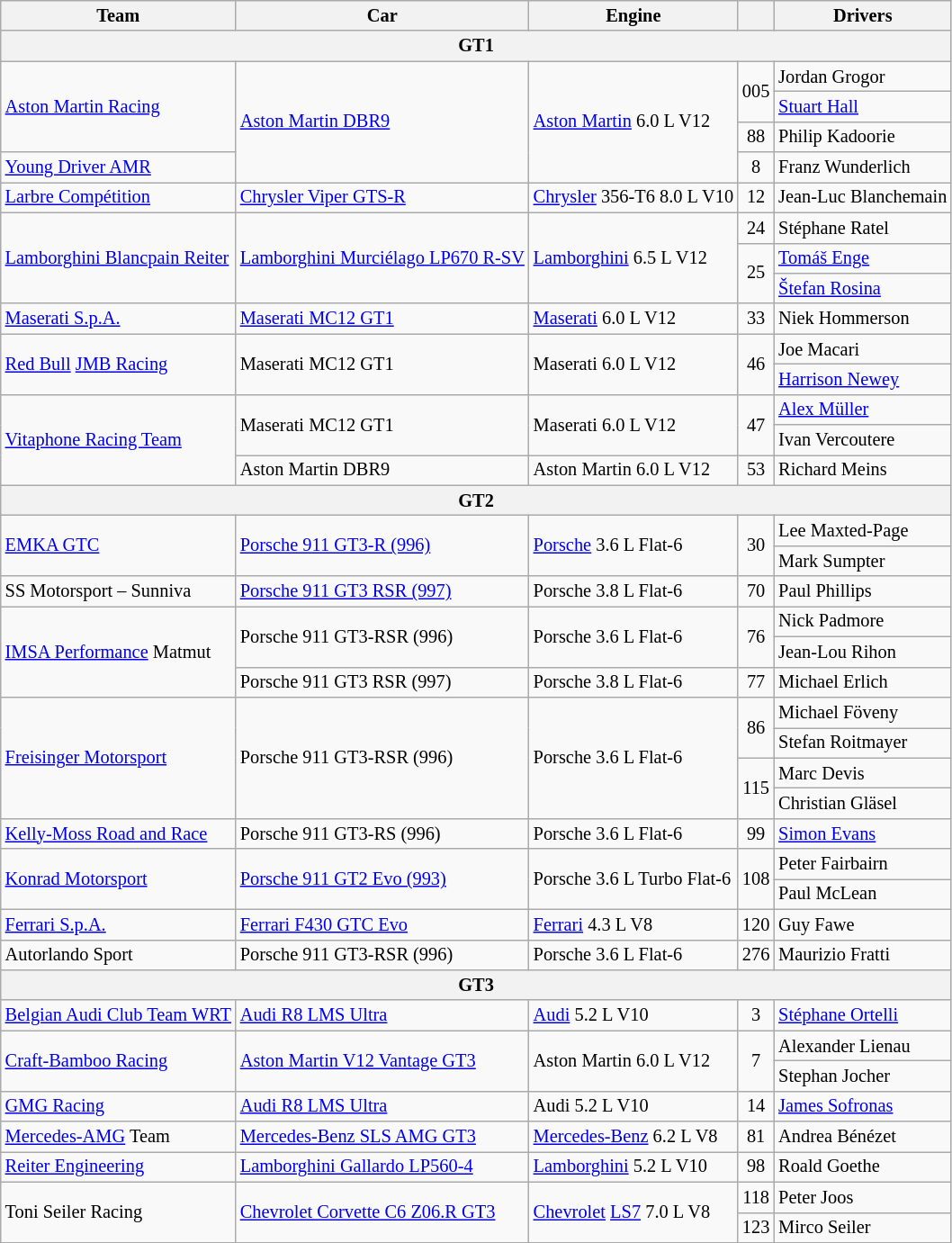<table class="wikitable" style="font-size: 85%;">
<tr>
<th>Team</th>
<th>Car</th>
<th>Engine</th>
<th></th>
<th>Drivers</th>
</tr>
<tr>
<th colspan=5>GT1</th>
</tr>
<tr>
<td rowspan=3> <a href='#'>Aston Martin Racing</a></td>
<td rowspan=4><a href='#'>Aston Martin DBR9</a></td>
<td rowspan=4><a href='#'>Aston Martin</a> 6.0 L V12</td>
<td rowspan=2 align="center">005</td>
<td> Jordan Grogor</td>
</tr>
<tr>
<td> <a href='#'>Stuart Hall</a></td>
</tr>
<tr>
<td rowspan=1 align="center">88</td>
<td> Philip Kadoorie</td>
</tr>
<tr>
<td rowspan=1> <a href='#'>Young Driver AMR</a></td>
<td rowspan=1 align="center">8</td>
<td> Franz Wunderlich</td>
</tr>
<tr>
<td rowspan=1> <a href='#'>Larbre Compétition</a></td>
<td rowspan=1><a href='#'>Chrysler Viper GTS-R</a></td>
<td rowspan=1><a href='#'>Chrysler</a> 356-T6 8.0 L V10</td>
<td rowspan=1 align="center">12</td>
<td> Jean-Luc Blanchemain</td>
</tr>
<tr>
<td rowspan=3> <a href='#'>Lamborghini Blancpain Reiter</a></td>
<td rowspan=3><a href='#'>Lamborghini Murciélago LP670 R-SV</a></td>
<td rowspan=3><a href='#'>Lamborghini</a> 6.5 L V12</td>
<td rowspan=1 align="center">24</td>
<td> Stéphane Ratel</td>
</tr>
<tr>
<td rowspan=2 align="center">25</td>
<td> <a href='#'>Tomáš Enge</a></td>
</tr>
<tr>
<td> <a href='#'>Štefan Rosina</a></td>
</tr>
<tr>
<td rowspan=1> <a href='#'>Maserati S.p.A.</a></td>
<td rowspan=1><a href='#'>Maserati MC12 GT1</a></td>
<td rowspan=1><a href='#'>Maserati</a> 6.0 L V12</td>
<td rowspan=1 align="center">33</td>
<td> Niek Hommerson</td>
</tr>
<tr>
<td rowspan=2> <a href='#'>Red Bull</a> <a href='#'>JMB Racing</a></td>
<td rowspan=2>Maserati MC12 GT1</td>
<td rowspan=2>Maserati 6.0 L V12</td>
<td rowspan=2 align="center">46</td>
<td> Joe Macari</td>
</tr>
<tr>
<td> <a href='#'>Harrison Newey</a></td>
</tr>
<tr>
<td rowspan=3> <a href='#'>Vitaphone Racing Team</a></td>
<td rowspan=2>Maserati MC12 GT1</td>
<td rowspan=2>Maserati 6.0 L V12</td>
<td rowspan=2 align="center">47</td>
<td> <a href='#'>Alex Müller</a></td>
</tr>
<tr>
<td> Ivan Vercoutere</td>
</tr>
<tr>
<td rowspan=1>Aston Martin DBR9</td>
<td rowspan=1>Aston Martin 6.0 L V12</td>
<td rowspan=1 align="center">53</td>
<td> Richard Meins</td>
</tr>
<tr>
<th colspan=5>GT2</th>
</tr>
<tr>
<td rowspan=2> <a href='#'>EMKA GTC</a></td>
<td rowspan=2><a href='#'>Porsche 911 GT3-R (996)</a></td>
<td rowspan=2><a href='#'>Porsche</a> 3.6 L Flat-6</td>
<td rowspan=2 align="center">30</td>
<td> Lee Maxted-Page</td>
</tr>
<tr>
<td> Mark Sumpter</td>
</tr>
<tr>
<td rowspan=1> SS Motorsport – Sunniva</td>
<td rowspan=1><a href='#'>Porsche 911 GT3 RSR (997)</a></td>
<td rowspan=1>Porsche 3.8 L Flat-6</td>
<td rowspan=1 align="center">70</td>
<td> Paul Phillips</td>
</tr>
<tr>
<td rowspan=3> <a href='#'>IMSA Performance</a> Matmut</td>
<td rowspan=2>Porsche 911 GT3-RSR (996)</td>
<td rowspan=2>Porsche 3.6 L Flat-6</td>
<td rowspan=2 align="center">76</td>
<td> Nick Padmore</td>
</tr>
<tr>
<td> Jean-Lou Rihon</td>
</tr>
<tr>
<td rowspan=1>Porsche 911 GT3 RSR (997)</td>
<td rowspan=1>Porsche 3.8 L Flat-6</td>
<td rowspan=1 align="center">77</td>
<td> Michael Erlich</td>
</tr>
<tr>
<td rowspan=4> <a href='#'>Freisinger Motorsport</a></td>
<td rowspan=4>Porsche 911 GT3-RSR (996)</td>
<td rowspan=4>Porsche 3.6 L Flat-6</td>
<td rowspan=2 align="center">86</td>
<td> Michael Föveny</td>
</tr>
<tr>
<td> Stefan Roitmayer</td>
</tr>
<tr>
<td rowspan=2 align="center">115</td>
<td> Marc Devis</td>
</tr>
<tr>
<td> Christian Gläsel</td>
</tr>
<tr>
<td rowspan=1> <a href='#'>Kelly-Moss Road and Race</a></td>
<td rowspan=1>Porsche 911 GT3-RS (996)</td>
<td rowspan=1>Porsche 3.6 L Flat-6</td>
<td rowspan=1 align="center">99</td>
<td> <a href='#'>Simon Evans</a></td>
</tr>
<tr>
<td rowspan=2> <a href='#'>Konrad Motorsport</a></td>
<td rowspan=2><a href='#'>Porsche 911 GT2 Evo (993)</a></td>
<td rowspan=2>Porsche 3.6 L Turbo Flat-6</td>
<td rowspan=2 align="center">108</td>
<td> Peter Fairbairn</td>
</tr>
<tr>
<td> Paul McLean</td>
</tr>
<tr>
<td rowspan=1> <a href='#'>Ferrari S.p.A.</a></td>
<td rowspan=1><a href='#'>Ferrari F430 GTC Evo</a></td>
<td rowspan=1><a href='#'>Ferrari</a> 4.3 L V8</td>
<td rowspan=1 align="center">120</td>
<td> Guy Fawe</td>
</tr>
<tr>
<td rowspan=1> Autorlando Sport</td>
<td rowspan=1>Porsche 911 GT3-RSR (996)</td>
<td rowspan=1>Porsche 3.6 L Flat-6</td>
<td rowspan=1 align="center">276</td>
<td> Maurizio Fratti</td>
</tr>
<tr>
<th colspan=5>GT3</th>
</tr>
<tr>
<td rowspan=1> <a href='#'>Belgian Audi Club Team WRT</a></td>
<td rowspan=1><a href='#'>Audi R8 LMS Ultra</a></td>
<td rowspan=1><a href='#'>Audi</a> 5.2 L V10</td>
<td rowspan=1 align="center">3</td>
<td> <a href='#'>Stéphane Ortelli</a></td>
</tr>
<tr>
<td rowspan=2> <a href='#'>Craft-Bamboo Racing</a></td>
<td rowspan=2><a href='#'>Aston Martin V12 Vantage GT3</a></td>
<td rowspan=2>Aston Martin 6.0 L V12</td>
<td rowspan=2 align="center">7</td>
<td> Alexander Lienau</td>
</tr>
<tr>
<td> Stephan Jocher</td>
</tr>
<tr>
<td rowspan=1> <a href='#'>GMG Racing</a></td>
<td rowspan=1><a href='#'>Audi R8 LMS Ultra</a></td>
<td rowspan=1>Audi 5.2 L V10</td>
<td rowspan=1 align="center">14</td>
<td> <a href='#'>James Sofronas</a></td>
</tr>
<tr>
<td rowspan=1> <a href='#'>Mercedes-AMG</a> Team</td>
<td rowspan=1><a href='#'>Mercedes-Benz SLS AMG GT3</a></td>
<td rowspan=1><a href='#'>Mercedes-Benz</a> 6.2 L V8</td>
<td rowspan=1 align="center">81</td>
<td> Andrea Bénézet</td>
</tr>
<tr>
<td rowspan=1> <a href='#'>Reiter Engineering</a></td>
<td rowspan=1><a href='#'>Lamborghini Gallardo LP560-4</a></td>
<td rowspan=1><a href='#'>Lamborghini</a> 5.2 L V10</td>
<td rowspan=1 align="center">98</td>
<td> Roald Goethe</td>
</tr>
<tr>
<td rowspan=2> Toni Seiler Racing</td>
<td rowspan=2><a href='#'>Chevrolet Corvette C6 Z06.R GT3</a></td>
<td rowspan=2><a href='#'>Chevrolet</a> <a href='#'>LS7</a> 7.0 L V8</td>
<td rowspan=1 align="center">118</td>
<td> Peter Joos</td>
</tr>
<tr>
<td rowspan=1 align="center">123</td>
<td> Mirco Seiler</td>
</tr>
</table>
